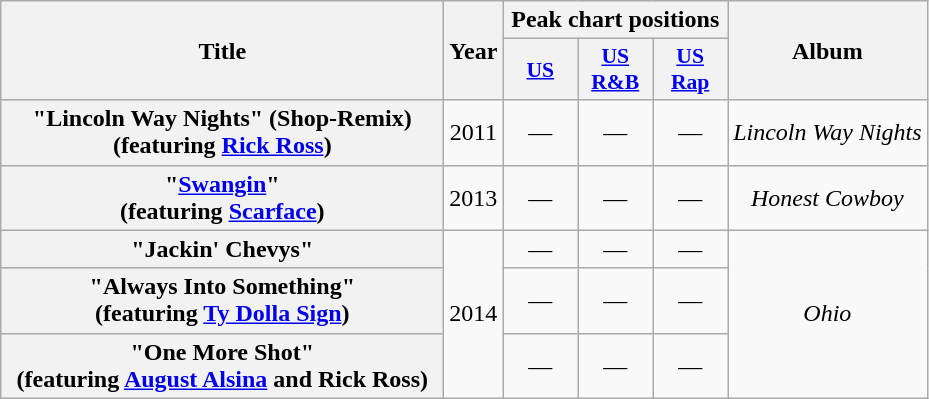<table class="wikitable plainrowheaders" style="text-align:center;">
<tr>
<th scope="col" rowspan="2" style="width:18em;">Title</th>
<th scope="col" rowspan="2">Year</th>
<th scope="col" colspan="3">Peak chart positions</th>
<th scope="col" rowspan="2">Album</th>
</tr>
<tr>
<th scope="col" style="width:3em;font-size:90%;"><a href='#'>US</a><br></th>
<th scope="col" style="width:3em;font-size:90%;"><a href='#'>US R&B</a><br></th>
<th scope="col" style="width:3em;font-size:90%;"><a href='#'>US Rap</a><br></th>
</tr>
<tr>
<th scope="row">"Lincoln Way Nights" (Shop-Remix)<br><span>(featuring <a href='#'>Rick Ross</a>)</span></th>
<td>2011</td>
<td>—</td>
<td>—</td>
<td>—</td>
<td><em>Lincoln Way Nights</em></td>
</tr>
<tr>
<th scope="row">"<a href='#'>Swangin</a>"<br><span>(featuring <a href='#'>Scarface</a>)</span></th>
<td>2013</td>
<td>—</td>
<td>—</td>
<td>—</td>
<td><em>Honest Cowboy</em></td>
</tr>
<tr>
<th scope="row">"Jackin' Chevys"</th>
<td rowspan="3">2014</td>
<td>—</td>
<td>—</td>
<td>—</td>
<td rowspan="3"><em>Ohio</em></td>
</tr>
<tr>
<th scope="row">"Always Into Something"<br><span>(featuring <a href='#'>Ty Dolla Sign</a>)</span></th>
<td>—</td>
<td>—</td>
<td>—</td>
</tr>
<tr>
<th scope="row">"One More Shot"<br><span>(featuring <a href='#'>August Alsina</a> and Rick Ross)</span></th>
<td>—</td>
<td>—</td>
<td>—</td>
</tr>
</table>
